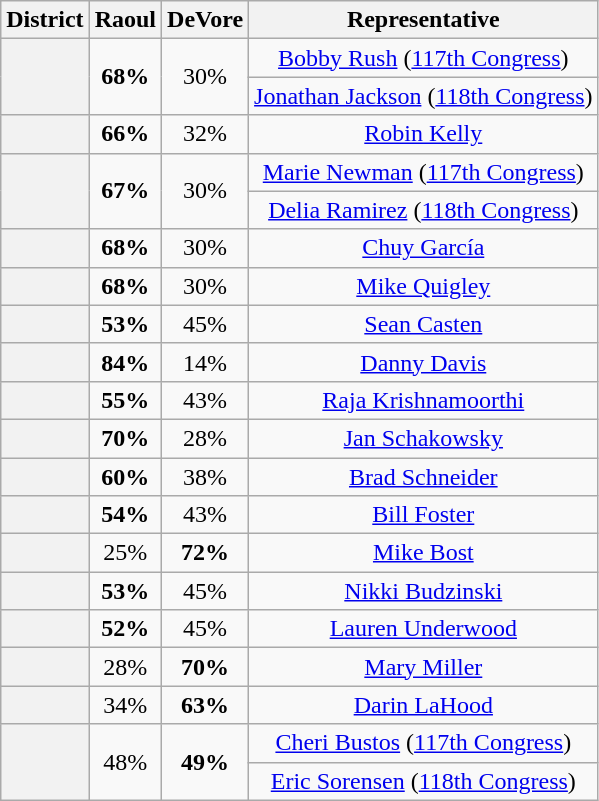<table class="wikitable sortable">
<tr>
<th>District</th>
<th>Raoul</th>
<th>DeVore</th>
<th>Representative</th>
</tr>
<tr align=center>
<th rowspan=2 ></th>
<td rowspan=2><strong>68%</strong></td>
<td rowspan=2>30%</td>
<td><a href='#'>Bobby Rush</a> (<a href='#'>117th Congress</a>)</td>
</tr>
<tr align=center>
<td><a href='#'>Jonathan Jackson</a> (<a href='#'>118th Congress</a>)</td>
</tr>
<tr align=center>
<th></th>
<td><strong>66%</strong></td>
<td>32%</td>
<td><a href='#'>Robin Kelly</a></td>
</tr>
<tr align=center>
<th rowspan=2 ></th>
<td rowspan=2><strong>67%</strong></td>
<td rowspan=2>30%</td>
<td><a href='#'>Marie Newman</a> (<a href='#'>117th Congress</a>)</td>
</tr>
<tr align=center>
<td><a href='#'>Delia Ramirez</a> (<a href='#'>118th Congress</a>)</td>
</tr>
<tr align=center>
<th></th>
<td><strong>68%</strong></td>
<td>30%</td>
<td><a href='#'>Chuy García</a></td>
</tr>
<tr align=center>
<th></th>
<td><strong>68%</strong></td>
<td>30%</td>
<td><a href='#'>Mike Quigley</a></td>
</tr>
<tr align=center>
<th></th>
<td><strong>53%</strong></td>
<td>45%</td>
<td><a href='#'>Sean Casten</a></td>
</tr>
<tr align=center>
<th></th>
<td><strong>84%</strong></td>
<td>14%</td>
<td><a href='#'>Danny Davis</a></td>
</tr>
<tr align=center>
<th></th>
<td><strong>55%</strong></td>
<td>43%</td>
<td><a href='#'>Raja Krishnamoorthi</a></td>
</tr>
<tr align=center>
<th></th>
<td><strong>70%</strong></td>
<td>28%</td>
<td><a href='#'>Jan Schakowsky</a></td>
</tr>
<tr align=center>
<th></th>
<td><strong>60%</strong></td>
<td>38%</td>
<td><a href='#'>Brad Schneider</a></td>
</tr>
<tr align=center>
<th></th>
<td><strong>54%</strong></td>
<td>43%</td>
<td><a href='#'>Bill Foster</a></td>
</tr>
<tr align=center>
<th></th>
<td>25%</td>
<td><strong>72%</strong></td>
<td><a href='#'>Mike Bost</a></td>
</tr>
<tr align=center>
<th></th>
<td><strong>53%</strong></td>
<td>45%</td>
<td><a href='#'>Nikki Budzinski</a></td>
</tr>
<tr align=center>
<th></th>
<td><strong>52%</strong></td>
<td>45%</td>
<td><a href='#'>Lauren Underwood</a></td>
</tr>
<tr align=center>
<th></th>
<td>28%</td>
<td><strong>70%</strong></td>
<td><a href='#'>Mary Miller</a></td>
</tr>
<tr align=center>
<th></th>
<td>34%</td>
<td><strong>63%</strong></td>
<td><a href='#'>Darin LaHood</a></td>
</tr>
<tr align=center>
<th rowspan=2 ></th>
<td rowspan=2>48%</td>
<td rowspan=2><strong>49%</strong></td>
<td><a href='#'>Cheri Bustos</a> (<a href='#'>117th Congress</a>)</td>
</tr>
<tr align=center>
<td><a href='#'>Eric Sorensen</a> (<a href='#'>118th Congress</a>)</td>
</tr>
</table>
